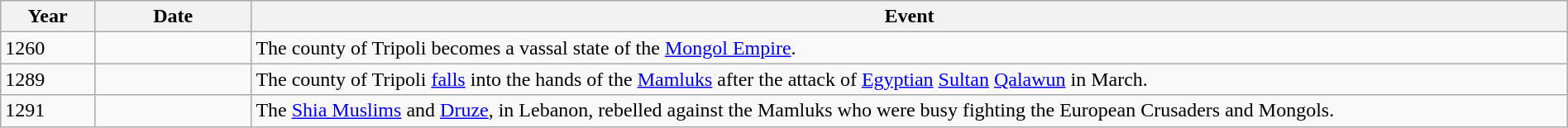<table class="wikitable" width="100%">
<tr>
<th style="width:6%">Year</th>
<th style="width:10%">Date</th>
<th>Event</th>
</tr>
<tr>
<td>1260</td>
<td></td>
<td>The county of Tripoli becomes a vassal state of the <a href='#'>Mongol Empire</a>.</td>
</tr>
<tr>
<td>1289</td>
<td></td>
<td>The county of Tripoli <a href='#'>falls</a> into the hands of the <a href='#'>Mamluks</a> after the attack of <a href='#'>Egyptian</a> <a href='#'>Sultan</a> <a href='#'>Qalawun</a> in March.</td>
</tr>
<tr>
<td>1291</td>
<td></td>
<td>The <a href='#'>Shia Muslims</a> and <a href='#'>Druze</a>, in Lebanon, rebelled against the Mamluks who were busy fighting the European Crusaders and Mongols.</td>
</tr>
</table>
